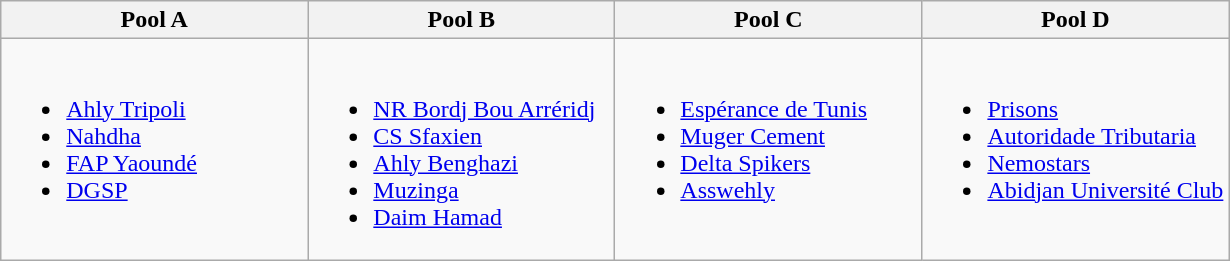<table class="wikitable">
<tr>
<th width=25%>Pool A</th>
<th width=25%>Pool B</th>
<th width=25%>Pool C</th>
<th width=25%>Pool D</th>
</tr>
<tr style="vertical-align: top;">
<td><br><ul><li> <a href='#'>Ahly Tripoli</a></li><li> <a href='#'>Nahdha</a></li><li> <a href='#'>FAP Yaoundé</a></li><li> <a href='#'>DGSP</a></li></ul></td>
<td><br><ul><li> <a href='#'>NR Bordj Bou Arréridj</a></li><li> <a href='#'>CS Sfaxien</a></li><li> <a href='#'>Ahly Benghazi</a></li><li> <a href='#'>Muzinga</a></li><li> <a href='#'>Daim Hamad</a></li></ul></td>
<td><br><ul><li> <a href='#'>Espérance de Tunis</a></li><li> <a href='#'>Muger Cement</a></li><li> <a href='#'>Delta Spikers</a></li><li> <a href='#'>Asswehly</a></li></ul></td>
<td><br><ul><li> <a href='#'>Prisons</a></li><li> <a href='#'>Autoridade Tributaria</a></li><li> <a href='#'>Nemostars</a></li><li> <a href='#'>Abidjan Université Club</a></li></ul></td>
</tr>
</table>
